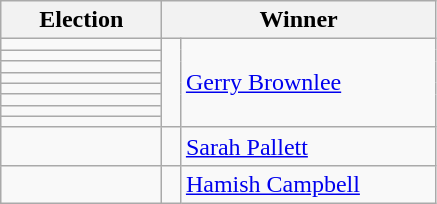<table class=wikitable>
<tr>
<th width=100>Election</th>
<th width=175 colspan=2>Winner</th>
</tr>
<tr>
<td></td>
<td rowspan=8 width=5 bgcolor=></td>
<td rowspan=8><a href='#'>Gerry Brownlee</a></td>
</tr>
<tr>
<td></td>
</tr>
<tr>
<td></td>
</tr>
<tr>
<td></td>
</tr>
<tr>
<td></td>
</tr>
<tr>
<td></td>
</tr>
<tr>
<td></td>
</tr>
<tr>
<td></td>
</tr>
<tr>
<td></td>
<td bgcolor=></td>
<td><a href='#'>Sarah Pallett</a></td>
</tr>
<tr>
<td></td>
<td bgcolor=></td>
<td><a href='#'>Hamish Campbell</a></td>
</tr>
</table>
